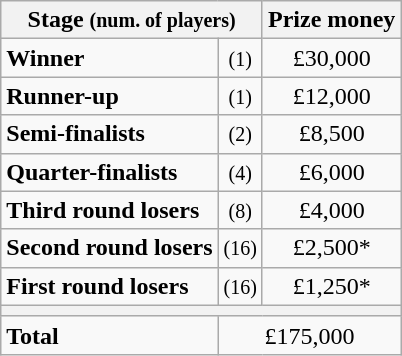<table class="wikitable">
<tr>
<th colspan="2">Stage <small>(num. of players)</small></th>
<th>Prize money</th>
</tr>
<tr>
<td><strong>Winner</strong></td>
<td align="center"><small>(1)</small></td>
<td align="center">£30,000</td>
</tr>
<tr>
<td><strong>Runner-up</strong></td>
<td align="center"><small>(1)</small></td>
<td align="center">£12,000</td>
</tr>
<tr>
<td><strong>Semi-finalists</strong></td>
<td align="center"><small>(2)</small></td>
<td align="center">£8,500</td>
</tr>
<tr>
<td><strong>Quarter-finalists</strong></td>
<td align="center"><small>(4)</small></td>
<td align="center">£6,000</td>
</tr>
<tr>
<td><strong>Third round losers</strong></td>
<td align="center"><small>(8)</small></td>
<td align="center">£4,000</td>
</tr>
<tr>
<td><strong>Second round losers</strong></td>
<td align="center"><small>(16)</small></td>
<td align="center">£2,500*</td>
</tr>
<tr>
<td><strong>First round losers</strong></td>
<td align="center"><small>(16)</small></td>
<td align="center">£1,250*</td>
</tr>
<tr>
<th colspan="3"></th>
</tr>
<tr>
<td><strong>Total</strong></td>
<td colspan="2" align="center">£175,000</td>
</tr>
</table>
